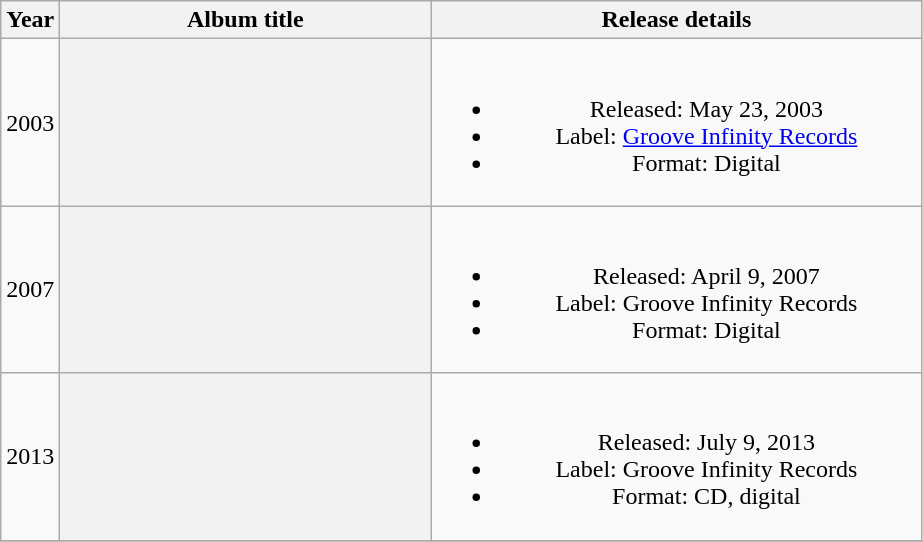<table class="wikitable plainrowheaders" style="text-align:center;">
<tr>
<th>Year</th>
<th scope="col" rowspan="1" style="width:15em;">Album title</th>
<th scope="col" rowspan="1" style="width:20em;">Release details</th>
</tr>
<tr>
<td>2003</td>
<th></th>
<td><br><ul><li>Released: May 23, 2003</li><li>Label: <a href='#'>Groove Infinity Records</a></li><li>Format: Digital</li></ul></td>
</tr>
<tr>
<td>2007</td>
<th></th>
<td><br><ul><li>Released: April 9, 2007</li><li>Label: Groove Infinity Records</li><li>Format: Digital</li></ul></td>
</tr>
<tr>
<td>2013</td>
<th></th>
<td><br><ul><li>Released: July 9, 2013</li><li>Label: Groove Infinity Records</li><li>Format: CD, digital</li></ul></td>
</tr>
<tr>
</tr>
</table>
